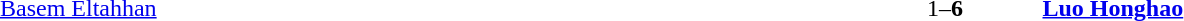<table width="100%" cellspacing="1">
<tr>
<th width=45%></th>
<th width=10%></th>
<th width=45%></th>
</tr>
<tr>
<td> <a href='#'>Basem Eltahhan</a></td>
<td align="center">1–<strong>6</strong></td>
<td> <strong><a href='#'>Luo Honghao</a></strong></td>
</tr>
</table>
